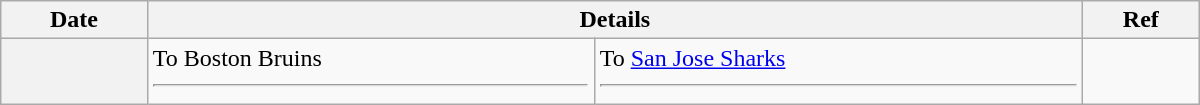<table class="wikitable plainrowheaders" style="width: 50em;">
<tr>
<th scope="col">Date</th>
<th scope="col" colspan="2">Details</th>
<th scope="col">Ref</th>
</tr>
<tr>
<th scope="row"></th>
<td valign="top">To Boston Bruins <hr></td>
<td valign="top">To <a href='#'>San Jose Sharks</a> <hr></td>
<td></td>
</tr>
</table>
